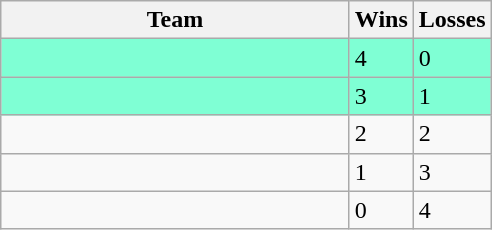<table class="wikitable">
<tr>
<th width=225>Team</th>
<th>Wins</th>
<th>Losses</th>
</tr>
<tr style="background:#7FFFD4">
<td></td>
<td>4</td>
<td>0</td>
</tr>
<tr style="background:#7FFFD4 ">
<td></td>
<td>3</td>
<td>1</td>
</tr>
<tr>
<td></td>
<td>2</td>
<td>2</td>
</tr>
<tr>
<td></td>
<td>1</td>
<td>3</td>
</tr>
<tr>
<td></td>
<td>0</td>
<td>4</td>
</tr>
</table>
